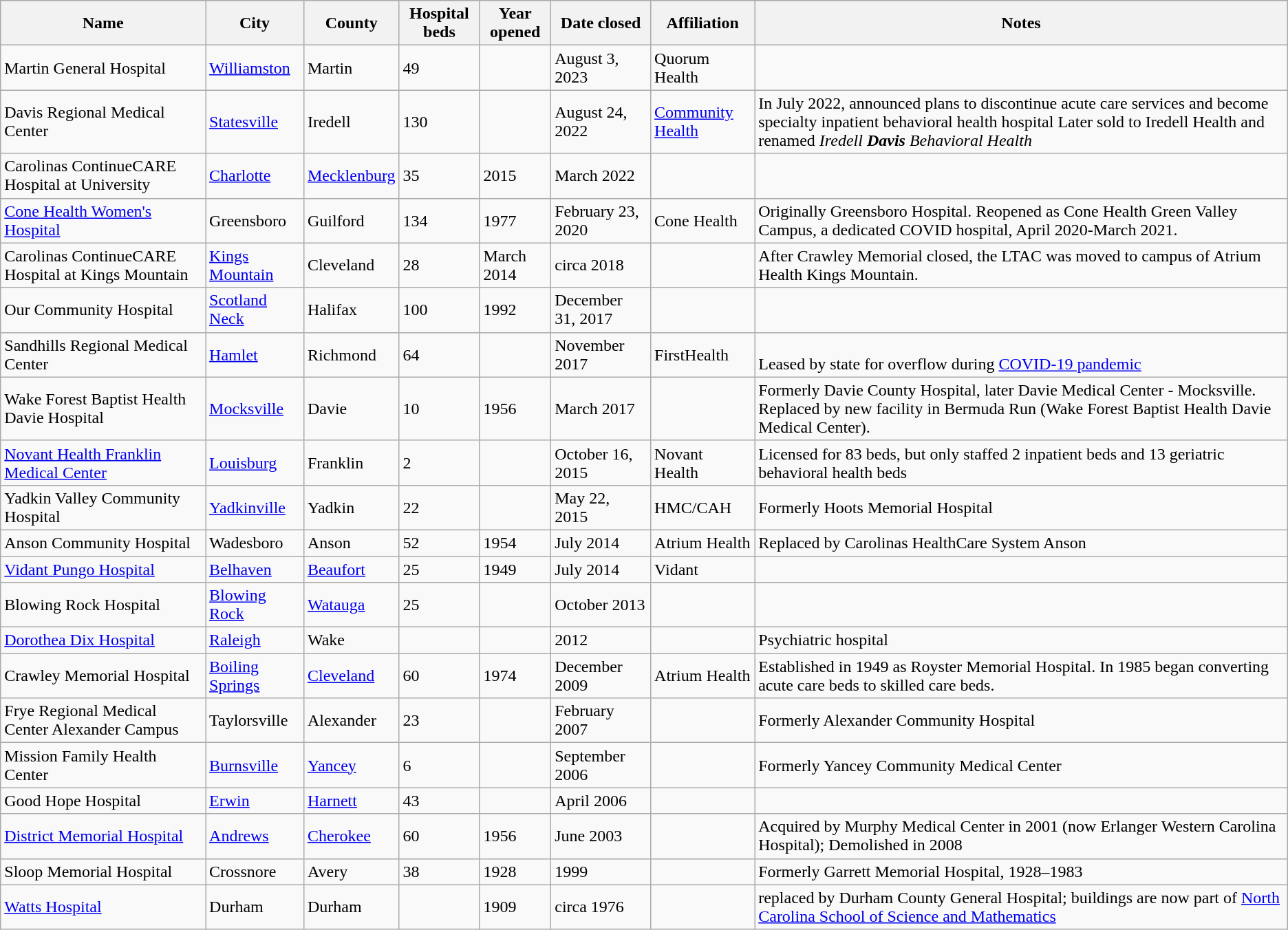<table class="wikitable sortable">
<tr>
<th scope="col">Name</th>
<th scope="col">City</th>
<th scope="col">County</th>
<th scope="col">Hospital beds</th>
<th scope="col">Year opened</th>
<th scope="col">Date closed</th>
<th scope="col">Affiliation</th>
<th scope="col" class="unsortable">Notes</th>
</tr>
<tr>
<td>Martin General Hospital</td>
<td><a href='#'>Williamston</a></td>
<td>Martin</td>
<td>49</td>
<td></td>
<td>August 3, 2023</td>
<td>Quorum Health</td>
<td></td>
</tr>
<tr>
<td>Davis Regional Medical Center</td>
<td><a href='#'>Statesville</a></td>
<td>Iredell</td>
<td>130</td>
<td></td>
<td>August 24, 2022</td>
<td><a href='#'>Community Health</a></td>
<td>In July 2022, announced plans to discontinue acute care services and become specialty inpatient behavioral health hospital Later sold to Iredell Health and renamed <em>Iredell <strong>Davis</strong> Behavioral Health</em></td>
</tr>
<tr>
<td>Carolinas ContinueCARE Hospital at University</td>
<td><a href='#'>Charlotte</a></td>
<td><a href='#'>Mecklenburg</a></td>
<td>35</td>
<td>2015</td>
<td>March 2022</td>
<td></td>
<td></td>
</tr>
<tr>
<td><a href='#'>Cone Health Women's Hospital</a></td>
<td>Greensboro</td>
<td>Guilford</td>
<td>134</td>
<td>1977</td>
<td>February 23, 2020</td>
<td>Cone Health</td>
<td>Originally Greensboro Hospital. Reopened as Cone Health Green Valley Campus, a dedicated COVID hospital, April 2020-March 2021.</td>
</tr>
<tr>
<td>Carolinas ContinueCARE Hospital at Kings Mountain</td>
<td><a href='#'>Kings Mountain</a></td>
<td>Cleveland</td>
<td>28</td>
<td>March 2014</td>
<td>circa 2018</td>
<td></td>
<td>After Crawley Memorial closed, the LTAC was moved to campus of Atrium Health Kings Mountain.</td>
</tr>
<tr>
<td>Our Community Hospital</td>
<td><a href='#'>Scotland Neck</a></td>
<td>Halifax</td>
<td>100</td>
<td>1992</td>
<td>December 31, 2017</td>
<td></td>
<td></td>
</tr>
<tr>
<td>Sandhills Regional Medical Center</td>
<td><a href='#'>Hamlet</a></td>
<td>Richmond</td>
<td>64</td>
<td></td>
<td>November 2017</td>
<td>FirstHealth</td>
<td><br>Leased by state for overflow during <a href='#'>COVID-19 pandemic</a></td>
</tr>
<tr>
<td>Wake Forest Baptist Health Davie Hospital</td>
<td><a href='#'>Mocksville</a></td>
<td>Davie</td>
<td>10</td>
<td>1956</td>
<td>March 2017</td>
<td></td>
<td>Formerly Davie County Hospital, later Davie Medical Center - Mocksville. Replaced by new facility in Bermuda Run (Wake Forest Baptist Health Davie Medical Center).</td>
</tr>
<tr>
<td><a href='#'>Novant Health Franklin Medical Center</a></td>
<td><a href='#'>Louisburg</a></td>
<td>Franklin</td>
<td>2</td>
<td></td>
<td>October 16, 2015</td>
<td>Novant Health</td>
<td>Licensed for 83 beds, but only staffed 2 inpatient beds and 13 geriatric behavioral health beds</td>
</tr>
<tr>
<td>Yadkin Valley Community Hospital</td>
<td><a href='#'>Yadkinville</a></td>
<td>Yadkin</td>
<td>22</td>
<td></td>
<td>May 22, 2015</td>
<td>HMC/CAH</td>
<td>Formerly Hoots Memorial Hospital</td>
</tr>
<tr>
<td>Anson Community Hospital</td>
<td>Wadesboro</td>
<td>Anson</td>
<td>52</td>
<td>1954</td>
<td>July 2014</td>
<td>Atrium Health</td>
<td>Replaced by Carolinas HealthCare System Anson</td>
</tr>
<tr>
<td><a href='#'>Vidant Pungo Hospital</a></td>
<td><a href='#'>Belhaven</a></td>
<td><a href='#'>Beaufort</a></td>
<td>25</td>
<td>1949</td>
<td>July 2014</td>
<td>Vidant</td>
<td></td>
</tr>
<tr>
<td>Blowing Rock Hospital</td>
<td><a href='#'>Blowing Rock</a></td>
<td><a href='#'>Watauga</a></td>
<td>25</td>
<td></td>
<td>October 2013</td>
<td></td>
<td></td>
</tr>
<tr>
<td><a href='#'>Dorothea Dix Hospital</a></td>
<td><a href='#'>Raleigh</a></td>
<td>Wake</td>
<td></td>
<td></td>
<td>2012</td>
<td></td>
<td>Psychiatric hospital</td>
</tr>
<tr>
<td>Crawley Memorial Hospital</td>
<td><a href='#'>Boiling Springs</a></td>
<td><a href='#'>Cleveland</a></td>
<td>60</td>
<td>1974</td>
<td>December 2009</td>
<td>Atrium Health</td>
<td>Established in 1949 as Royster Memorial Hospital. In 1985 began converting acute care beds to skilled care beds.</td>
</tr>
<tr>
<td>Frye Regional Medical Center Alexander Campus</td>
<td>Taylorsville</td>
<td>Alexander</td>
<td>23</td>
<td></td>
<td>February 2007</td>
<td></td>
<td>Formerly Alexander Community Hospital</td>
</tr>
<tr>
<td>Mission Family Health Center</td>
<td><a href='#'>Burnsville</a></td>
<td><a href='#'>Yancey</a></td>
<td>6</td>
<td></td>
<td>September 2006</td>
<td></td>
<td>Formerly Yancey Community Medical Center</td>
</tr>
<tr>
<td>Good Hope Hospital</td>
<td><a href='#'>Erwin</a></td>
<td><a href='#'>Harnett</a></td>
<td>43</td>
<td></td>
<td>April 2006</td>
<td></td>
<td></td>
</tr>
<tr>
<td><a href='#'>District Memorial Hospital</a></td>
<td><a href='#'>Andrews</a></td>
<td><a href='#'>Cherokee</a></td>
<td>60</td>
<td>1956</td>
<td>June 2003</td>
<td></td>
<td>Acquired by Murphy Medical Center in 2001 (now Erlanger Western Carolina Hospital); Demolished in 2008</td>
</tr>
<tr>
<td>Sloop Memorial Hospital</td>
<td>Crossnore</td>
<td>Avery</td>
<td>38</td>
<td>1928</td>
<td>1999</td>
<td></td>
<td>Formerly Garrett Memorial Hospital, 1928–1983</td>
</tr>
<tr>
<td><a href='#'>Watts Hospital</a></td>
<td>Durham</td>
<td>Durham</td>
<td></td>
<td>1909</td>
<td>circa 1976</td>
<td></td>
<td>replaced by Durham County General Hospital; buildings are now part of <a href='#'>North Carolina School of Science and Mathematics</a></td>
</tr>
</table>
